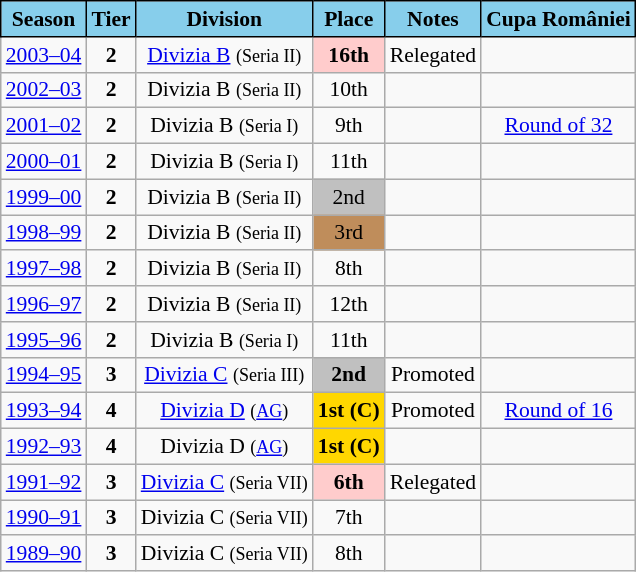<table class="wikitable" style="text-align:center; font-size:90%">
<tr>
<th style="background:#87CEEB;color:#000000;border:1px solid #000000;">Season</th>
<th style="background:#87CEEB;color:#000000;border:1px solid #000000;">Tier</th>
<th style="background:#87CEEB;color:#000000;border:1px solid #000000;">Division</th>
<th style="background:#87CEEB;color:#000000;border:1px solid #000000;">Place</th>
<th style="background:#87CEEB;color:#000000;border:1px solid #000000;">Notes</th>
<th style="background:#87CEEB;color:#000000;border:1px solid #000000;">Cupa României</th>
</tr>
<tr>
<td><a href='#'>2003–04</a></td>
<td><strong>2</strong></td>
<td><a href='#'>Divizia B</a> <small>(Seria II)</small></td>
<td align=center bgcolor=#FFCCCC><strong>16th</strong></td>
<td>Relegated</td>
<td></td>
</tr>
<tr>
<td><a href='#'>2002–03</a></td>
<td><strong>2</strong></td>
<td>Divizia B <small>(Seria II)</small></td>
<td>10th</td>
<td></td>
<td></td>
</tr>
<tr>
<td><a href='#'>2001–02</a></td>
<td><strong>2</strong></td>
<td>Divizia B <small>(Seria I)</small></td>
<td>9th</td>
<td></td>
<td><a href='#'>Round of 32</a></td>
</tr>
<tr>
<td><a href='#'>2000–01</a></td>
<td><strong>2</strong></td>
<td>Divizia B <small>(Seria I)</small></td>
<td>11th</td>
<td></td>
<td></td>
</tr>
<tr>
<td><a href='#'>1999–00</a></td>
<td><strong>2</strong></td>
<td>Divizia B <small>(Seria II)</small></td>
<td align=center bgcolor=silver>2nd</td>
<td></td>
<td></td>
</tr>
<tr>
<td><a href='#'>1998–99</a></td>
<td><strong>2</strong></td>
<td>Divizia B <small>(Seria II)</small></td>
<td align=center bgcolor=#BF8D5B>3rd</td>
<td></td>
<td></td>
</tr>
<tr>
<td><a href='#'>1997–98</a></td>
<td><strong>2</strong></td>
<td>Divizia B <small>(Seria II)</small></td>
<td>8th</td>
<td></td>
<td></td>
</tr>
<tr>
<td><a href='#'>1996–97</a></td>
<td><strong>2</strong></td>
<td>Divizia B <small>(Seria II)</small></td>
<td>12th</td>
<td></td>
<td></td>
</tr>
<tr>
<td><a href='#'>1995–96</a></td>
<td><strong>2</strong></td>
<td>Divizia B <small>(Seria I)</small></td>
<td>11th</td>
<td></td>
<td></td>
</tr>
<tr>
<td><a href='#'>1994–95</a></td>
<td><strong>3</strong></td>
<td><a href='#'>Divizia C</a> <small>(Seria III)</small></td>
<td align=center bgcolor=silver><strong>2nd</strong></td>
<td>Promoted</td>
<td></td>
</tr>
<tr>
<td><a href='#'>1993–94</a></td>
<td><strong>4</strong></td>
<td><a href='#'>Divizia D</a> <small>(<a href='#'>AG</a>)</small></td>
<td align=center bgcolor=gold><strong>1st</strong> <strong>(C)</strong></td>
<td>Promoted</td>
<td><a href='#'>Round of 16</a></td>
</tr>
<tr>
<td><a href='#'>1992–93</a></td>
<td><strong>4</strong></td>
<td>Divizia D <small>(<a href='#'>AG</a>)</small></td>
<td align=center bgcolor=gold><strong>1st</strong> <strong>(C)</strong></td>
<td></td>
<td></td>
</tr>
<tr>
<td><a href='#'>1991–92</a></td>
<td><strong>3</strong></td>
<td><a href='#'>Divizia C</a> <small>(Seria VII)</small></td>
<td align=center bgcolor=#FFCCCC><strong>6th</strong></td>
<td>Relegated</td>
<td></td>
</tr>
<tr>
<td><a href='#'>1990–91</a></td>
<td><strong>3</strong></td>
<td>Divizia C <small>(Seria VII)</small></td>
<td>7th</td>
<td></td>
<td></td>
</tr>
<tr>
<td><a href='#'>1989–90</a></td>
<td><strong>3</strong></td>
<td>Divizia C <small>(Seria VII)</small></td>
<td>8th</td>
<td></td>
<td></td>
</tr>
</table>
